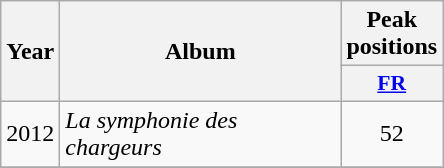<table class="wikitable">
<tr>
<th align="center" rowspan="2" width="10">Year</th>
<th align="center" rowspan="2" width="180">Album</th>
<th align="center" colspan="1" width="20">Peak positions</th>
</tr>
<tr>
<th scope="col" style="width:3em;font-size:90%;"><a href='#'>FR</a><br></th>
</tr>
<tr>
<td style="text-align:center;">2012</td>
<td><em>La symphonie des chargeurs</em></td>
<td style="text-align:center;">52</td>
</tr>
<tr>
</tr>
</table>
